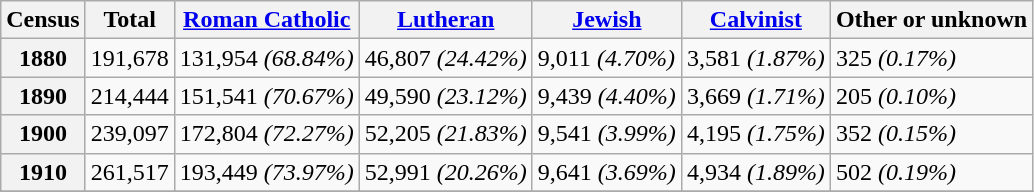<table class="wikitable">
<tr>
<th>Census</th>
<th>Total</th>
<th><a href='#'>Roman Catholic</a></th>
<th><a href='#'>Lutheran</a></th>
<th><a href='#'>Jewish</a></th>
<th><a href='#'>Calvinist</a></th>
<th>Other or unknown</th>
</tr>
<tr>
<th>1880</th>
<td>191,678</td>
<td>131,954 <em>(68.84%)</em></td>
<td>46,807 <em>(24.42%)</em></td>
<td>9,011 <em>(4.70%)</em></td>
<td>3,581 <em>(1.87%)</em></td>
<td>325 <em>(0.17%)</em></td>
</tr>
<tr>
<th>1890</th>
<td>214,444</td>
<td>151,541 <em>(70.67%)</em></td>
<td>49,590 <em>(23.12%)</em></td>
<td>9,439 <em>(4.40%)</em></td>
<td>3,669 <em>(1.71%)</em></td>
<td>205 <em>(0.10%)</em></td>
</tr>
<tr>
<th>1900</th>
<td>239,097</td>
<td>172,804 <em>(72.27%)</em></td>
<td>52,205 <em>(21.83%)</em></td>
<td>9,541 <em>(3.99%)</em></td>
<td>4,195 <em>(1.75%)</em></td>
<td>352 <em>(0.15%)</em></td>
</tr>
<tr>
<th>1910</th>
<td>261,517</td>
<td>193,449 <em>(73.97%)</em></td>
<td>52,991 <em>(20.26%)</em></td>
<td>9,641 <em>(3.69%)</em></td>
<td>4,934 <em>(1.89%)</em></td>
<td>502 <em>(0.19%)</em></td>
</tr>
<tr>
</tr>
</table>
